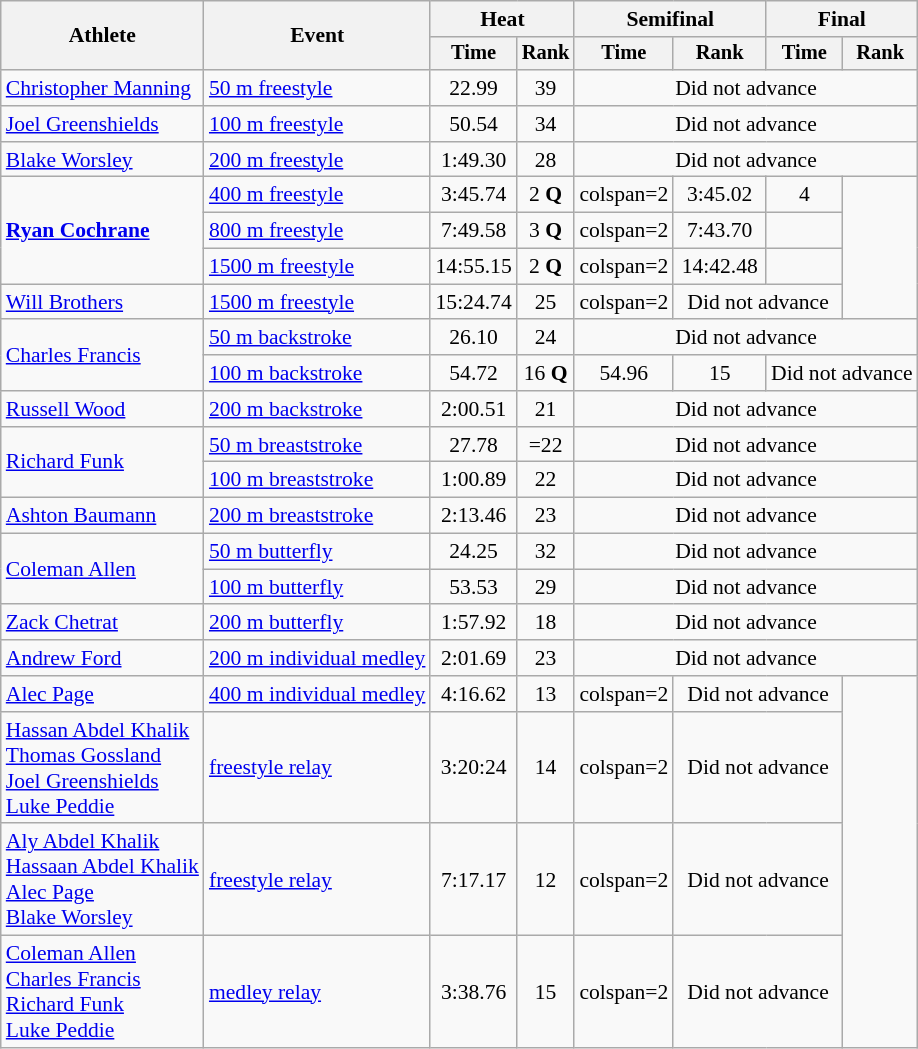<table class=wikitable style="font-size:90%">
<tr>
<th rowspan=2>Athlete</th>
<th rowspan=2>Event</th>
<th colspan="2">Heat</th>
<th colspan="2">Semifinal</th>
<th colspan="2">Final</th>
</tr>
<tr style="font-size:95%">
<th>Time</th>
<th>Rank</th>
<th>Time</th>
<th>Rank</th>
<th>Time</th>
<th>Rank</th>
</tr>
<tr align=center>
<td align=left><a href='#'>Christopher Manning</a></td>
<td align=left><a href='#'>50 m freestyle</a></td>
<td>22.99</td>
<td>39</td>
<td colspan=4>Did not advance</td>
</tr>
<tr align=center>
<td align=left><a href='#'>Joel Greenshields</a></td>
<td align=left><a href='#'>100 m freestyle</a></td>
<td>50.54</td>
<td>34</td>
<td colspan=4>Did not advance</td>
</tr>
<tr align=center>
<td align=left><a href='#'>Blake Worsley</a></td>
<td align=left><a href='#'>200 m freestyle</a></td>
<td>1:49.30</td>
<td>28</td>
<td colspan=4>Did not advance</td>
</tr>
<tr align=center>
<td align=left rowspan=3><strong><a href='#'>Ryan Cochrane</a></strong></td>
<td align=left><a href='#'>400 m freestyle</a></td>
<td>3:45.74</td>
<td>2 <strong>Q</strong></td>
<td>colspan=2 </td>
<td>3:45.02</td>
<td>4</td>
</tr>
<tr align=center>
<td align=left><a href='#'>800 m freestyle</a></td>
<td>7:49.58</td>
<td>3 <strong>Q</strong></td>
<td>colspan=2 </td>
<td>7:43.70</td>
<td></td>
</tr>
<tr align=center>
<td align=left><a href='#'>1500 m freestyle</a></td>
<td>14:55.15</td>
<td>2 <strong>Q</strong></td>
<td>colspan=2 </td>
<td>14:42.48</td>
<td></td>
</tr>
<tr align=center>
<td align=left><a href='#'>Will Brothers</a></td>
<td align=left><a href='#'>1500 m freestyle</a></td>
<td>15:24.74</td>
<td>25</td>
<td>colspan=2 </td>
<td colspan=2>Did not advance</td>
</tr>
<tr align=center>
<td align=left rowspan=2><a href='#'>Charles Francis</a></td>
<td align=left><a href='#'>50 m backstroke</a></td>
<td>26.10</td>
<td>24</td>
<td colspan=4>Did not advance</td>
</tr>
<tr align=center>
<td align=left><a href='#'>100 m backstroke</a></td>
<td>54.72</td>
<td>16 <strong>Q</strong></td>
<td>54.96</td>
<td>15</td>
<td colspan=2>Did not advance</td>
</tr>
<tr align=center>
<td align=left><a href='#'>Russell Wood</a></td>
<td align=left><a href='#'>200 m backstroke</a></td>
<td>2:00.51</td>
<td>21</td>
<td colspan=4>Did not advance</td>
</tr>
<tr align=center>
<td align=left rowspan=2><a href='#'>Richard Funk</a></td>
<td align=left><a href='#'>50 m breaststroke</a></td>
<td>27.78</td>
<td>=22</td>
<td colspan=4>Did not advance</td>
</tr>
<tr align=center>
<td align=left><a href='#'>100 m breaststroke</a></td>
<td>1:00.89</td>
<td>22</td>
<td colspan=4>Did not advance</td>
</tr>
<tr align=center>
<td align=left><a href='#'>Ashton Baumann</a></td>
<td align=left><a href='#'>200 m breaststroke</a></td>
<td>2:13.46</td>
<td>23</td>
<td colspan=4>Did not advance</td>
</tr>
<tr align=center>
<td align=left rowspan=2><a href='#'>Coleman Allen</a></td>
<td align=left><a href='#'>50 m butterfly</a></td>
<td>24.25</td>
<td>32</td>
<td colspan=4>Did not advance</td>
</tr>
<tr align=center>
<td align=left><a href='#'>100 m butterfly</a></td>
<td>53.53</td>
<td>29</td>
<td colspan=4>Did not advance</td>
</tr>
<tr align=center>
<td align=left><a href='#'>Zack Chetrat</a></td>
<td align=left><a href='#'>200 m butterfly</a></td>
<td>1:57.92</td>
<td>18</td>
<td colspan=4>Did not advance</td>
</tr>
<tr align=center>
<td align=left><a href='#'>Andrew Ford</a></td>
<td align=left><a href='#'>200 m individual medley</a></td>
<td>2:01.69</td>
<td>23</td>
<td colspan=4>Did not advance</td>
</tr>
<tr align=center>
<td align=left><a href='#'>Alec Page</a></td>
<td align=left><a href='#'>400 m individual medley</a></td>
<td>4:16.62</td>
<td>13</td>
<td>colspan=2 </td>
<td colspan=2>Did not advance</td>
</tr>
<tr align=center>
<td align=left><a href='#'>Hassan Abdel Khalik</a><br><a href='#'>Thomas Gossland</a><br><a href='#'>Joel Greenshields</a><br><a href='#'>Luke Peddie</a></td>
<td align=left><a href='#'> freestyle relay</a></td>
<td>3:20:24</td>
<td>14</td>
<td>colspan=2 </td>
<td colspan=2>Did not advance</td>
</tr>
<tr align=center>
<td align=left><a href='#'>Aly Abdel Khalik</a><br><a href='#'>Hassaan Abdel Khalik</a><br><a href='#'>Alec Page</a><br><a href='#'>Blake Worsley</a></td>
<td align=left><a href='#'> freestyle relay</a></td>
<td>7:17.17</td>
<td>12</td>
<td>colspan=2 </td>
<td colspan=2>Did not advance</td>
</tr>
<tr align=center>
<td align=left><a href='#'>Coleman Allen</a><br><a href='#'>Charles Francis</a><br><a href='#'>Richard Funk</a><br><a href='#'>Luke Peddie</a></td>
<td align=left><a href='#'> medley relay</a></td>
<td>3:38.76</td>
<td>15</td>
<td>colspan=2 </td>
<td colspan=2>Did not advance</td>
</tr>
</table>
